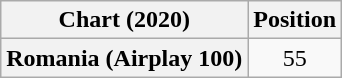<table class="wikitable sortable plainrowheaders" style="text-align:center">
<tr>
<th scope="col">Chart (2020)</th>
<th scope="col">Position</th>
</tr>
<tr>
<th scope="row">Romania (Airplay 100)</th>
<td>55</td>
</tr>
</table>
